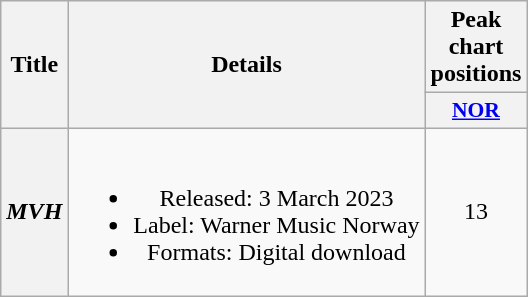<table class="wikitable plainrowheaders" style="text-align:center;">
<tr>
<th scope="col" rowspan="2">Title</th>
<th scope="col" rowspan="2">Details</th>
<th scope="col">Peak chart positions</th>
</tr>
<tr>
<th scope="col" style="width:3em;font-size:90%"><a href='#'>NOR</a><br></th>
</tr>
<tr>
<th scope="row"><em>MVH</em></th>
<td><br><ul><li>Released: 3 March 2023</li><li>Label: Warner Music Norway</li><li>Formats: Digital download</li></ul></td>
<td>13</td>
</tr>
</table>
